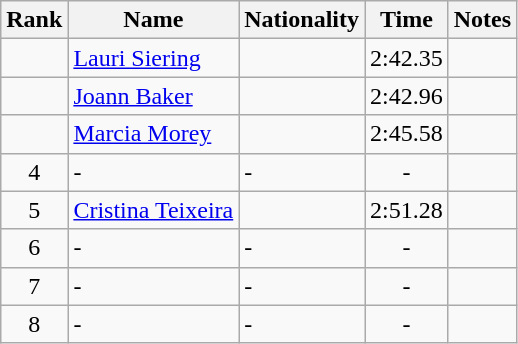<table class="wikitable sortable" style="text-align:center">
<tr>
<th>Rank</th>
<th>Name</th>
<th>Nationality</th>
<th>Time</th>
<th>Notes</th>
</tr>
<tr>
<td></td>
<td align=left><a href='#'>Lauri Siering</a></td>
<td align=left></td>
<td>2:42.35</td>
<td></td>
</tr>
<tr>
<td></td>
<td align=left><a href='#'>Joann Baker</a></td>
<td align=left></td>
<td>2:42.96</td>
<td></td>
</tr>
<tr>
<td></td>
<td align=left><a href='#'>Marcia Morey</a></td>
<td align=left></td>
<td>2:45.58</td>
<td></td>
</tr>
<tr>
<td>4</td>
<td align=left>-</td>
<td align=left>-</td>
<td>-</td>
<td></td>
</tr>
<tr>
<td>5</td>
<td align=left><a href='#'>Cristina Teixeira</a></td>
<td align=left></td>
<td>2:51.28</td>
<td></td>
</tr>
<tr>
<td>6</td>
<td align=left>-</td>
<td align=left>-</td>
<td>-</td>
<td></td>
</tr>
<tr>
<td>7</td>
<td align=left>-</td>
<td align=left>-</td>
<td>-</td>
<td></td>
</tr>
<tr>
<td>8</td>
<td align=left>-</td>
<td align=left>-</td>
<td>-</td>
<td></td>
</tr>
</table>
